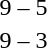<table style="text-align:center">
<tr>
<th width=200></th>
<th width=100></th>
<th width=200></th>
</tr>
<tr>
<td align=right><strong></strong></td>
<td>9 – 5</td>
<td align=left></td>
</tr>
<tr>
<td align=right><strong></strong></td>
<td>9 – 3</td>
<td align=left></td>
</tr>
</table>
